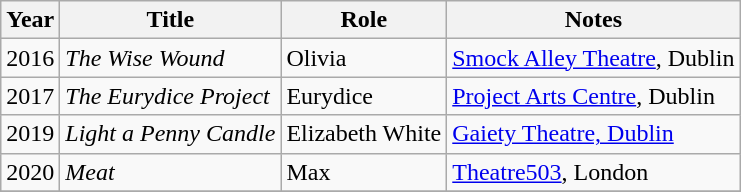<table class="wikitable sortable">
<tr>
<th>Year</th>
<th>Title</th>
<th>Role</th>
<th class="unsortable">Notes</th>
</tr>
<tr>
<td>2016</td>
<td><em>The Wise Wound</em></td>
<td>Olivia</td>
<td><a href='#'>Smock Alley Theatre</a>, Dublin</td>
</tr>
<tr>
<td>2017</td>
<td><em>The Eurydice Project</em></td>
<td>Eurydice</td>
<td><a href='#'>Project Arts Centre</a>, Dublin</td>
</tr>
<tr>
<td>2019</td>
<td><em>Light a Penny Candle</em></td>
<td>Elizabeth White</td>
<td><a href='#'>Gaiety Theatre, Dublin</a></td>
</tr>
<tr>
<td>2020</td>
<td><em>Meat</em></td>
<td>Max</td>
<td><a href='#'>Theatre503</a>, London</td>
</tr>
<tr>
</tr>
</table>
